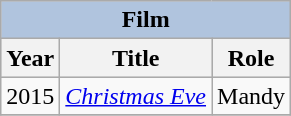<table class="wikitable">
<tr style="background:#ccc; text-align:center;">
<th colspan="3" style="background: LightSteelBlue;">Film</th>
</tr>
<tr style="background:#ccc; text-align:center;">
<th>Year</th>
<th>Title</th>
<th>Role</th>
</tr>
<tr>
<td>2015</td>
<td><em><a href='#'>Christmas Eve</a></em></td>
<td>Mandy</td>
</tr>
<tr>
</tr>
</table>
